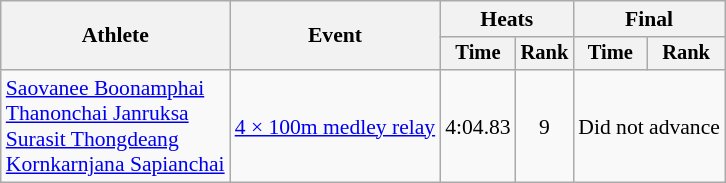<table class="wikitable" style="font-size:90%;text-align:center">
<tr>
<th rowspan="2">Athlete</th>
<th rowspan="2">Event</th>
<th colspan="2">Heats</th>
<th colspan="2">Final</th>
</tr>
<tr style="font-size:95%">
<th>Time</th>
<th>Rank</th>
<th>Time</th>
<th>Rank</th>
</tr>
<tr>
<td align="left"><a href='#'>Saovanee Boonamphai</a><br><a href='#'>Thanonchai Janruksa</a><br><a href='#'>Surasit Thongdeang</a><br><a href='#'>Kornkarnjana Sapianchai</a></td>
<td align="left"><a href='#'>4 × 100m medley relay</a></td>
<td>4:04.83</td>
<td>9</td>
<td colspan=2>Did not advance</td>
</tr>
</table>
